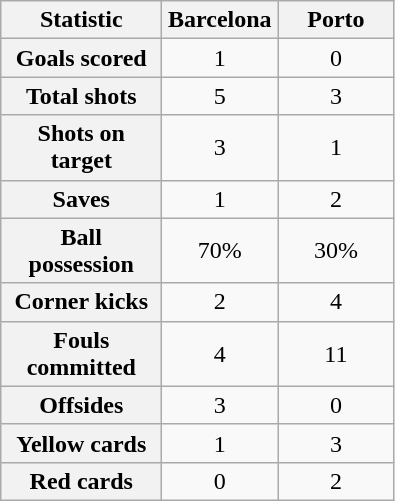<table class="wikitable plainrowheaders" style="text-align:center">
<tr>
<th scope="col" style="width:100px">Statistic</th>
<th scope="col" style="width:70px">Barcelona</th>
<th scope="col" style="width:70px">Porto</th>
</tr>
<tr>
<th scope=row>Goals scored</th>
<td>1</td>
<td>0</td>
</tr>
<tr>
<th scope=row>Total shots</th>
<td>5</td>
<td>3</td>
</tr>
<tr>
<th scope=row>Shots on target</th>
<td>3</td>
<td>1</td>
</tr>
<tr>
<th scope=row>Saves</th>
<td>1</td>
<td>2</td>
</tr>
<tr>
<th scope=row>Ball possession</th>
<td>70%</td>
<td>30%</td>
</tr>
<tr>
<th scope=row>Corner kicks</th>
<td>2</td>
<td>4</td>
</tr>
<tr>
<th scope=row>Fouls committed</th>
<td>4</td>
<td>11</td>
</tr>
<tr>
<th scope=row>Offsides</th>
<td>3</td>
<td>0</td>
</tr>
<tr>
<th scope=row>Yellow cards</th>
<td>1</td>
<td>3</td>
</tr>
<tr>
<th scope=row>Red cards</th>
<td>0</td>
<td>2</td>
</tr>
</table>
